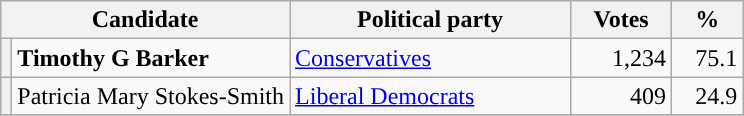<table class="wikitable">
<tr>
<th valign=top colspan="2" style="width: 180px">Candidate</th>
<th valign=top style="width: 180px">Political party</th>
<th valign=top style="width: 60px">Votes</th>
<th valign=top style="width: 40px">%</th>
</tr>
<tr>
<th style="background-color: "></th>
<td><strong>Timothy G Barker</strong></td>
<td><a href='#'>Conservatives</a></td>
<td align="right">1,234</td>
<td align="right">75.1</td>
</tr>
<tr>
<th style="background-color: "></th>
<td>Patricia Mary Stokes-Smith</td>
<td><a href='#'>Liberal Democrats</a></td>
<td align="right">409</td>
<td align="right">24.9</td>
</tr>
<tr>
</tr>
</table>
